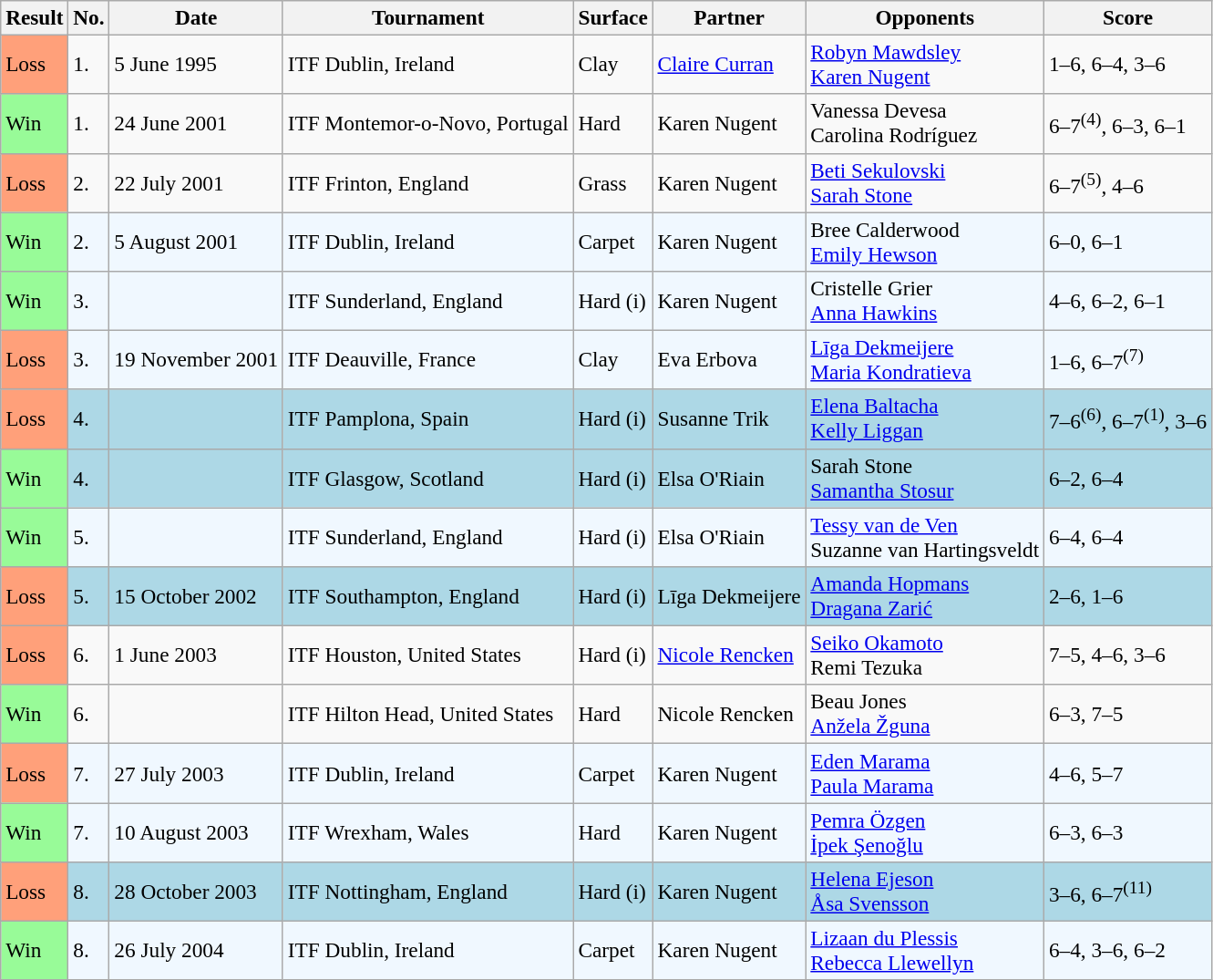<table class="sortable wikitable" style=font-size:97%>
<tr>
<th>Result</th>
<th>No.</th>
<th>Date</th>
<th>Tournament</th>
<th>Surface</th>
<th>Partner</th>
<th>Opponents</th>
<th>Score</th>
</tr>
<tr>
<td style="background:#ffa07a;">Loss</td>
<td>1.</td>
<td>5 June 1995</td>
<td>ITF Dublin, Ireland</td>
<td>Clay</td>
<td> <a href='#'>Claire Curran</a></td>
<td> <a href='#'>Robyn Mawdsley</a> <br>  <a href='#'>Karen Nugent</a></td>
<td>1–6, 6–4, 3–6</td>
</tr>
<tr>
<td style="background:#98fb98;">Win</td>
<td>1.</td>
<td>24 June 2001</td>
<td>ITF Montemor-o-Novo, Portugal</td>
<td>Hard</td>
<td> Karen Nugent</td>
<td> Vanessa Devesa <br>  Carolina Rodríguez</td>
<td>6–7<sup>(4)</sup>, 6–3, 6–1</td>
</tr>
<tr>
<td style="background:#ffa07a;">Loss</td>
<td>2.</td>
<td>22 July 2001</td>
<td>ITF Frinton, England</td>
<td>Grass</td>
<td> Karen Nugent</td>
<td> <a href='#'>Beti Sekulovski</a> <br>  <a href='#'>Sarah Stone</a></td>
<td>6–7<sup>(5)</sup>, 4–6</td>
</tr>
<tr style="background:#f0f8ff;">
<td style="background:#98fb98;">Win</td>
<td>2.</td>
<td>5 August 2001</td>
<td>ITF Dublin, Ireland</td>
<td>Carpet</td>
<td> Karen Nugent</td>
<td> Bree Calderwood <br>  <a href='#'>Emily Hewson</a></td>
<td>6–0, 6–1</td>
</tr>
<tr style="background:#f0f8ff;">
<td style="background:#98fb98;">Win</td>
<td>3.</td>
<td></td>
<td>ITF Sunderland, England</td>
<td>Hard (i)</td>
<td> Karen Nugent</td>
<td> Cristelle Grier <br>  <a href='#'>Anna Hawkins</a></td>
<td>4–6, 6–2, 6–1</td>
</tr>
<tr style="background:#f0f8ff;">
<td style="background:#ffa07a;">Loss</td>
<td>3.</td>
<td>19 November 2001</td>
<td>ITF Deauville, France</td>
<td>Clay</td>
<td> Eva Erbova</td>
<td> <a href='#'>Līga Dekmeijere</a> <br>  <a href='#'>Maria Kondratieva</a></td>
<td>1–6, 6–7<sup>(7)</sup></td>
</tr>
<tr style="background:lightblue;">
<td style="background:#ffa07a;">Loss</td>
<td>4.</td>
<td></td>
<td>ITF Pamplona, Spain</td>
<td>Hard (i)</td>
<td> Susanne Trik</td>
<td> <a href='#'>Elena Baltacha</a> <br>  <a href='#'>Kelly Liggan</a></td>
<td>7–6<sup>(6)</sup>, 6–7<sup>(1)</sup>, 3–6</td>
</tr>
<tr style="background:lightblue;">
<td style="background:#98fb98;">Win</td>
<td>4.</td>
<td></td>
<td>ITF Glasgow, Scotland</td>
<td>Hard (i)</td>
<td> Elsa O'Riain</td>
<td> Sarah Stone <br>  <a href='#'>Samantha Stosur</a></td>
<td>6–2, 6–4</td>
</tr>
<tr style="background:#f0f8ff;">
<td style="background:#98fb98;">Win</td>
<td>5.</td>
<td></td>
<td>ITF Sunderland, England</td>
<td>Hard (i)</td>
<td> Elsa O'Riain</td>
<td> <a href='#'>Tessy van de Ven</a> <br>  Suzanne van Hartingsveldt</td>
<td>6–4, 6–4</td>
</tr>
<tr style="background:lightblue;">
<td style="background:#ffa07a;">Loss</td>
<td>5.</td>
<td>15 October 2002</td>
<td>ITF Southampton, England</td>
<td>Hard (i)</td>
<td> Līga Dekmeijere</td>
<td> <a href='#'>Amanda Hopmans</a> <br>  <a href='#'>Dragana Zarić</a></td>
<td>2–6, 1–6</td>
</tr>
<tr>
<td style="background:#ffa07a;">Loss</td>
<td>6.</td>
<td>1 June 2003</td>
<td>ITF Houston, United States</td>
<td>Hard (i)</td>
<td> <a href='#'>Nicole Rencken</a></td>
<td> <a href='#'>Seiko Okamoto</a> <br>  Remi Tezuka</td>
<td>7–5, 4–6, 3–6</td>
</tr>
<tr>
<td style="background:#98fb98;">Win</td>
<td>6.</td>
<td></td>
<td>ITF Hilton Head, United States</td>
<td>Hard</td>
<td> Nicole Rencken</td>
<td> Beau Jones <br>  <a href='#'>Anžela Žguna</a></td>
<td>6–3, 7–5</td>
</tr>
<tr style="background:#f0f8ff;">
<td style="background:#ffa07a;">Loss</td>
<td>7.</td>
<td>27 July 2003</td>
<td>ITF Dublin, Ireland</td>
<td>Carpet</td>
<td> Karen Nugent</td>
<td> <a href='#'>Eden Marama</a> <br>  <a href='#'>Paula Marama</a></td>
<td>4–6, 5–7</td>
</tr>
<tr style="background:#f0f8ff;">
<td style="background:#98fb98;">Win</td>
<td>7.</td>
<td>10 August 2003</td>
<td>ITF Wrexham, Wales</td>
<td>Hard</td>
<td> Karen Nugent</td>
<td> <a href='#'>Pemra Özgen</a> <br>  <a href='#'>İpek Şenoğlu</a></td>
<td>6–3, 6–3</td>
</tr>
<tr style="background:lightblue;">
<td style="background:#ffa07a;">Loss</td>
<td>8.</td>
<td>28 October 2003</td>
<td>ITF Nottingham, England</td>
<td>Hard (i)</td>
<td> Karen Nugent</td>
<td> <a href='#'>Helena Ejeson</a> <br>  <a href='#'>Åsa Svensson</a></td>
<td>3–6, 6–7<sup>(11)</sup></td>
</tr>
<tr style="background:#f0f8ff;">
<td style="background:#98fb98;">Win</td>
<td>8.</td>
<td>26 July 2004</td>
<td>ITF Dublin, Ireland</td>
<td>Carpet</td>
<td> Karen Nugent</td>
<td> <a href='#'>Lizaan du Plessis</a> <br>  <a href='#'>Rebecca Llewellyn</a></td>
<td>6–4, 3–6, 6–2</td>
</tr>
</table>
